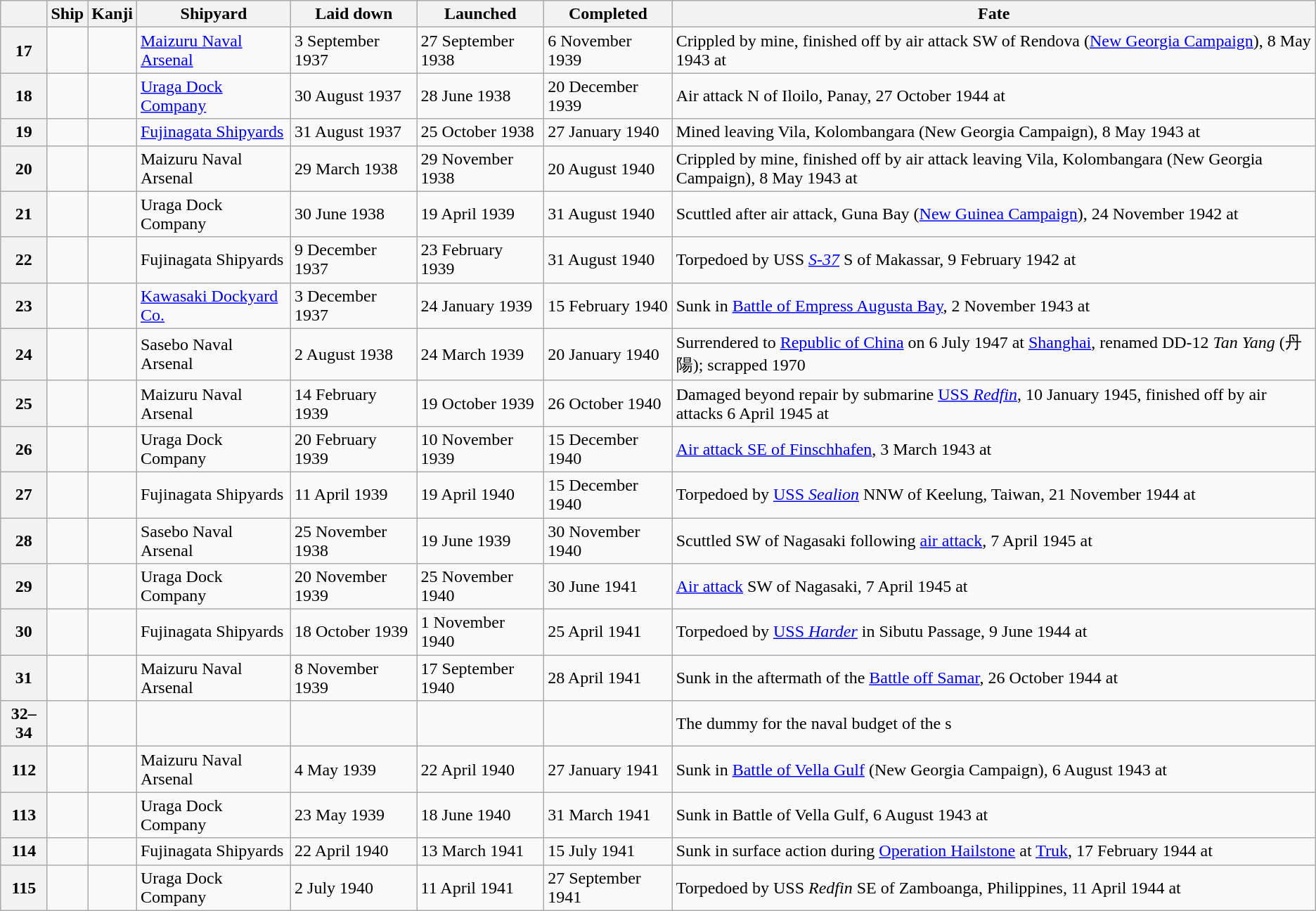<table class="wikitable sortable plainrowheaders">
<tr>
<th scope="col"></th>
<th scope="col">Ship</th>
<th scope="col">Kanji</th>
<th scope="col">Shipyard</th>
<th scope="col">Laid down</th>
<th scope="col">Launched</th>
<th scope="col">Completed</th>
<th scope="col">Fate</th>
</tr>
<tr>
<th scope="row">17</th>
<td></td>
<td></td>
<td><a href='#'>Maizuru Naval Arsenal</a></td>
<td>3 September 1937</td>
<td>27 September 1938</td>
<td>6 November 1939</td>
<td data-sort-value="8 May 1943">Crippled by mine, finished off by air attack SW of Rendova (<a href='#'>New Georgia Campaign</a>), 8 May 1943 at </td>
</tr>
<tr>
<th scope="row">18</th>
<td></td>
<td></td>
<td><a href='#'>Uraga Dock Company</a></td>
<td>30 August 1937</td>
<td>28 June 1938</td>
<td>20 December 1939</td>
<td data-sort-value="27 October 1944">Air attack N of Iloilo, Panay, 27 October 1944 at </td>
</tr>
<tr>
<th scope="row">19</th>
<td></td>
<td></td>
<td><a href='#'>Fujinagata Shipyards</a></td>
<td>31 August 1937</td>
<td>25 October 1938</td>
<td>27 January 1940</td>
<td data-sort-value="8 May 1943">Mined leaving Vila, Kolombangara (New Georgia Campaign), 8 May 1943 at </td>
</tr>
<tr>
<th scope="row">20</th>
<td></td>
<td></td>
<td>Maizuru Naval Arsenal</td>
<td>29 March 1938</td>
<td>29 November 1938</td>
<td>20 August 1940</td>
<td data-sort-value="8 May 1943">Crippled by mine, finished off by air attack leaving Vila, Kolombangara (New Georgia Campaign), 8 May 1943 at </td>
</tr>
<tr>
<th scope="row">21</th>
<td></td>
<td></td>
<td>Uraga Dock Company</td>
<td>30 June 1938</td>
<td>19 April 1939</td>
<td>31 August 1940</td>
<td data-sort-value="24 November 1942">Scuttled after air attack, Guna Bay (<a href='#'>New Guinea Campaign</a>), 24 November 1942 at </td>
</tr>
<tr>
<th scope="row">22</th>
<td></td>
<td></td>
<td>Fujinagata Shipyards</td>
<td>9 December 1937</td>
<td>23 February 1939</td>
<td>31 August 1940</td>
<td data-sort-value="9 February 1942">Torpedoed by USS <em><a href='#'>S-37</a></em> S of Makassar, 9 February 1942 at </td>
</tr>
<tr>
<th scope="row">23</th>
<td></td>
<td></td>
<td><a href='#'>Kawasaki Dockyard Co.</a></td>
<td>3 December 1937</td>
<td>24 January 1939</td>
<td>15 February 1940</td>
<td data-sort-value="2 November 1943">Sunk in <a href='#'>Battle of Empress Augusta Bay</a>, 2 November 1943 at </td>
</tr>
<tr>
<th scope="row">24</th>
<td></td>
<td></td>
<td>Sasebo Naval Arsenal</td>
<td>2 August 1938</td>
<td>24 March 1939</td>
<td>20 January 1940</td>
<td data-sort-value="6 July 1947">Surrendered to <a href='#'>Republic of China</a> on 6 July 1947 at <a href='#'>Shanghai</a>, renamed DD-12 <em>Tan Yang</em> (丹陽); scrapped 1970</td>
</tr>
<tr>
<th scope="row">25</th>
<td></td>
<td></td>
<td>Maizuru Naval Arsenal</td>
<td>14 February 1939</td>
<td>19 October 1939</td>
<td>26 October 1940</td>
<td data-sort-value="6 April 1945">Damaged beyond repair by submarine <a href='#'>USS <em>Redfin</em></a>, 10 January 1945, finished off by air attacks 6 April 1945 at </td>
</tr>
<tr>
<th scope="row">26</th>
<td></td>
<td></td>
<td>Uraga Dock Company</td>
<td>20 February 1939</td>
<td>10 November 1939</td>
<td>15 December 1940</td>
<td data-sort-value="3 March 1943"><a href='#'>Air attack SE of Finschhafen</a>, 3 March 1943 at </td>
</tr>
<tr>
<th scope="row">27</th>
<td></td>
<td></td>
<td>Fujinagata Shipyards</td>
<td>11 April 1939</td>
<td>19 April 1940</td>
<td>15 December 1940</td>
<td data-sort-value="21 November 1944">Torpedoed by <a href='#'>USS <em>Sealion</em></a> NNW of Keelung, Taiwan, 21 November 1944 at </td>
</tr>
<tr>
<th scope="row">28</th>
<td></td>
<td></td>
<td>Sasebo Naval Arsenal</td>
<td>25 November 1938</td>
<td>19 June 1939</td>
<td>30 November 1940</td>
<td data-sort-value="7 April 1945">Scuttled SW of Nagasaki following <a href='#'>air attack</a>, 7 April 1945 at </td>
</tr>
<tr>
<th scope="row">29</th>
<td></td>
<td></td>
<td>Uraga Dock Company</td>
<td>20 November 1939</td>
<td>25 November 1940</td>
<td>30 June 1941</td>
<td data-sort-value="7 April 1945"><a href='#'>Air attack</a> SW of Nagasaki, 7 April 1945 at </td>
</tr>
<tr>
<th scope="row">30</th>
<td></td>
<td></td>
<td>Fujinagata Shipyards</td>
<td>18 October 1939</td>
<td>1 November 1940</td>
<td>25 April 1941</td>
<td data-sort-value="9 June 1944">Torpedoed by <a href='#'>USS <em>Harder</em></a> in Sibutu Passage, 9 June 1944 at </td>
</tr>
<tr>
<th scope="row">31</th>
<td></td>
<td></td>
<td>Maizuru Naval Arsenal</td>
<td>8 November 1939</td>
<td>17 September 1940</td>
<td>28 April 1941</td>
<td data-sort-value="26 October 1944">Sunk in the aftermath of the <a href='#'>Battle off Samar</a>, 26 October 1944 at </td>
</tr>
<tr>
<th scope="row" data-sort-value="32">32–34</th>
<td></td>
<td></td>
<td></td>
<td></td>
<td></td>
<td></td>
<td data-sort-value="31 December 1950">The dummy for the naval budget of the s</td>
</tr>
<tr>
<th scope="row">112</th>
<td></td>
<td></td>
<td>Maizuru Naval Arsenal</td>
<td>4 May 1939</td>
<td>22 April 1940</td>
<td>27 January 1941</td>
<td data-sort-value="6 August 1943">Sunk in <a href='#'>Battle of Vella Gulf</a> (New Georgia Campaign), 6 August 1943 at </td>
</tr>
<tr>
<th scope="row">113</th>
<td></td>
<td></td>
<td>Uraga Dock Company</td>
<td>23 May 1939</td>
<td>18 June 1940</td>
<td>31 March 1941</td>
<td data-sort-value="6 August 1943">Sunk in Battle of Vella Gulf, 6 August 1943 at </td>
</tr>
<tr>
<th scope="row">114</th>
<td></td>
<td></td>
<td>Fujinagata Shipyards</td>
<td>22 April 1940</td>
<td>13 March 1941</td>
<td>15 July 1941</td>
<td data-sort-value="17 February 1944">Sunk in surface action during <a href='#'>Operation Hailstone</a> at <a href='#'>Truk</a>, 17 February 1944 at </td>
</tr>
<tr>
<th scope="row">115</th>
<td></td>
<td></td>
<td>Uraga Dock Company</td>
<td>2 July 1940</td>
<td>11 April 1941</td>
<td>27 September 1941</td>
<td data-sort-value="11 April 1944">Torpedoed by USS <em>Redfin</em> SE of Zamboanga, Philippines, 11 April 1944 at </td>
</tr>
</table>
